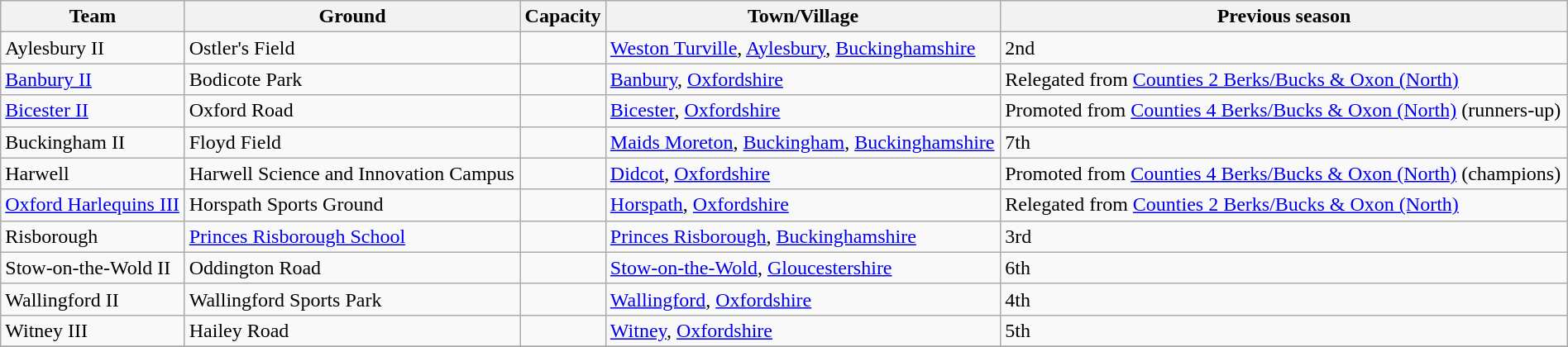<table class="wikitable sortable" width=100%>
<tr>
<th>Team</th>
<th>Ground</th>
<th>Capacity</th>
<th>Town/Village</th>
<th>Previous season</th>
</tr>
<tr>
<td>Aylesbury II</td>
<td>Ostler's Field</td>
<td></td>
<td><a href='#'>Weston Turville</a>, <a href='#'>Aylesbury</a>, <a href='#'>Buckinghamshire</a></td>
<td>2nd</td>
</tr>
<tr>
<td><a href='#'>Banbury II</a></td>
<td>Bodicote Park</td>
<td></td>
<td><a href='#'>Banbury</a>, <a href='#'>Oxfordshire</a></td>
<td>Relegated from <a href='#'>Counties 2 Berks/Bucks & Oxon (North)</a></td>
</tr>
<tr>
<td><a href='#'>Bicester II</a></td>
<td>Oxford Road</td>
<td></td>
<td><a href='#'>Bicester</a>, <a href='#'>Oxfordshire</a></td>
<td>Promoted from <a href='#'>Counties 4 Berks/Bucks & Oxon (North)</a> (runners-up)</td>
</tr>
<tr>
<td>Buckingham II</td>
<td>Floyd Field</td>
<td></td>
<td><a href='#'>Maids Moreton</a>, <a href='#'>Buckingham</a>, <a href='#'>Buckinghamshire</a></td>
<td>7th</td>
</tr>
<tr>
<td>Harwell</td>
<td>Harwell Science and Innovation Campus</td>
<td></td>
<td><a href='#'>Didcot</a>, <a href='#'>Oxfordshire</a></td>
<td>Promoted from <a href='#'>Counties 4 Berks/Bucks & Oxon (North)</a> (champions)</td>
</tr>
<tr>
<td><a href='#'>Oxford Harlequins III</a></td>
<td>Horspath Sports Ground</td>
<td></td>
<td><a href='#'>Horspath</a>, <a href='#'>Oxfordshire</a></td>
<td>Relegated from <a href='#'>Counties 2 Berks/Bucks & Oxon (North)</a></td>
</tr>
<tr>
<td>Risborough</td>
<td><a href='#'>Princes Risborough School</a></td>
<td></td>
<td><a href='#'>Princes Risborough</a>, <a href='#'>Buckinghamshire</a></td>
<td>3rd</td>
</tr>
<tr>
<td>Stow-on-the-Wold II</td>
<td>Oddington Road</td>
<td></td>
<td><a href='#'>Stow-on-the-Wold</a>, <a href='#'>Gloucestershire</a></td>
<td>6th</td>
</tr>
<tr>
<td>Wallingford II</td>
<td>Wallingford Sports Park</td>
<td></td>
<td><a href='#'>Wallingford</a>, <a href='#'>Oxfordshire</a></td>
<td>4th</td>
</tr>
<tr>
<td>Witney III</td>
<td>Hailey Road</td>
<td></td>
<td><a href='#'>Witney</a>, <a href='#'>Oxfordshire</a></td>
<td>5th</td>
</tr>
<tr>
</tr>
</table>
